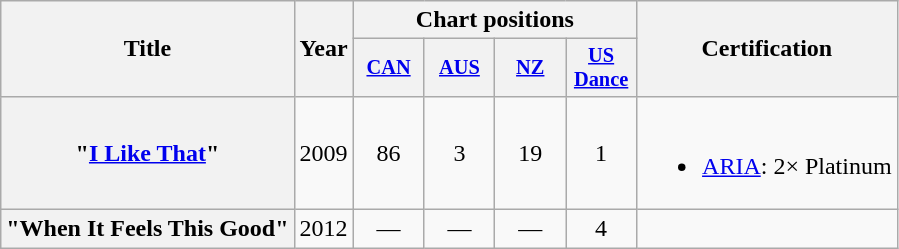<table class="wikitable plainrowheaders" style="text-align:center;">
<tr>
<th rowspan="2">Title</th>
<th rowspan="2">Year</th>
<th colspan="4">Chart positions</th>
<th rowspan="2">Certification</th>
</tr>
<tr>
<th scope="col" style="width:3em;font-size:85%;"><a href='#'>CAN</a><br></th>
<th scope="col" style="width:3em;font-size:85%;"><a href='#'>AUS</a><br></th>
<th scope="col" style="width:3em;font-size:85%;"><a href='#'>NZ</a><br></th>
<th scope="col" style="width:3em;font-size:85%;"><a href='#'>US<br>Dance</a><br></th>
</tr>
<tr>
<th scope="row">"<a href='#'>I Like That</a>"<br></th>
<td>2009</td>
<td>86</td>
<td>3</td>
<td>19</td>
<td>1</td>
<td><br><ul><li><a href='#'>ARIA</a>: 2× Platinum</li></ul></td>
</tr>
<tr>
<th scope="row">"When It Feels This Good"<br></th>
<td>2012</td>
<td>—</td>
<td>—</td>
<td>—</td>
<td>4</td>
<td></td>
</tr>
</table>
